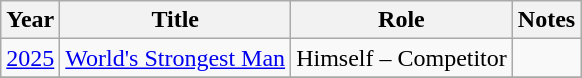<table class="wikitable sortable">
<tr>
<th>Year</th>
<th>Title</th>
<th>Role</th>
<th>Notes</th>
</tr>
<tr>
<td><a href='#'>2025</a></td>
<td><a href='#'>World's Strongest Man</a></td>
<td>Himself – Competitor</td>
<td></td>
</tr>
<tr>
</tr>
</table>
